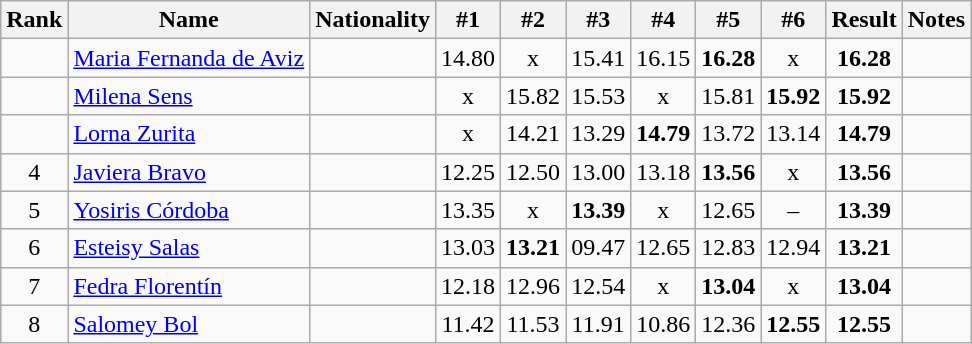<table class="wikitable sortable" style="text-align:center">
<tr>
<th>Rank</th>
<th>Name</th>
<th>Nationality</th>
<th>#1</th>
<th>#2</th>
<th>#3</th>
<th>#4</th>
<th>#5</th>
<th>#6</th>
<th>Result</th>
<th>Notes</th>
</tr>
<tr>
<td></td>
<td align=left><a href='#'>Maria Fernanda de Aviz</a></td>
<td align=left></td>
<td>14.80</td>
<td>x</td>
<td>15.41</td>
<td>16.15</td>
<td><strong>16.28</strong></td>
<td>x</td>
<td><strong>16.28</strong></td>
<td></td>
</tr>
<tr>
<td></td>
<td align=left><a href='#'>Milena Sens</a></td>
<td align=left></td>
<td>x</td>
<td>15.82</td>
<td>15.53</td>
<td>x</td>
<td>15.81</td>
<td><strong>15.92</strong></td>
<td><strong>15.92</strong></td>
<td></td>
</tr>
<tr>
<td></td>
<td align=left><a href='#'>Lorna Zurita</a></td>
<td align=left></td>
<td>x</td>
<td>14.21</td>
<td>13.29</td>
<td><strong>14.79</strong></td>
<td>13.72</td>
<td>13.14</td>
<td><strong>14.79</strong></td>
<td></td>
</tr>
<tr>
<td>4</td>
<td align=left><a href='#'>Javiera Bravo</a></td>
<td align=left></td>
<td>12.25</td>
<td>12.50</td>
<td>13.00</td>
<td>13.18</td>
<td><strong>13.56</strong></td>
<td>x</td>
<td><strong>13.56</strong></td>
<td></td>
</tr>
<tr>
<td>5</td>
<td align=left><a href='#'>Yosiris Córdoba</a></td>
<td align=left></td>
<td>13.35</td>
<td>x</td>
<td><strong>13.39</strong></td>
<td>x</td>
<td>12.65</td>
<td>–</td>
<td><strong>13.39</strong></td>
<td></td>
</tr>
<tr>
<td>6</td>
<td align=left><a href='#'>Esteisy Salas</a></td>
<td align=left></td>
<td>13.03</td>
<td><strong>13.21</strong></td>
<td>09.47</td>
<td>12.65</td>
<td>12.83</td>
<td>12.94</td>
<td><strong>13.21</strong></td>
<td></td>
</tr>
<tr>
<td>7</td>
<td align=left><a href='#'>Fedra Florentín</a></td>
<td align=left></td>
<td>12.18</td>
<td>12.96</td>
<td>12.54</td>
<td>x</td>
<td><strong>13.04</strong></td>
<td>x</td>
<td><strong>13.04</strong></td>
<td></td>
</tr>
<tr>
<td>8</td>
<td align=left><a href='#'>Salomey Bol</a></td>
<td align=left></td>
<td>11.42</td>
<td>11.53</td>
<td>11.91</td>
<td>10.86</td>
<td>12.36</td>
<td><strong>12.55</strong></td>
<td><strong>12.55</strong></td>
<td></td>
</tr>
</table>
